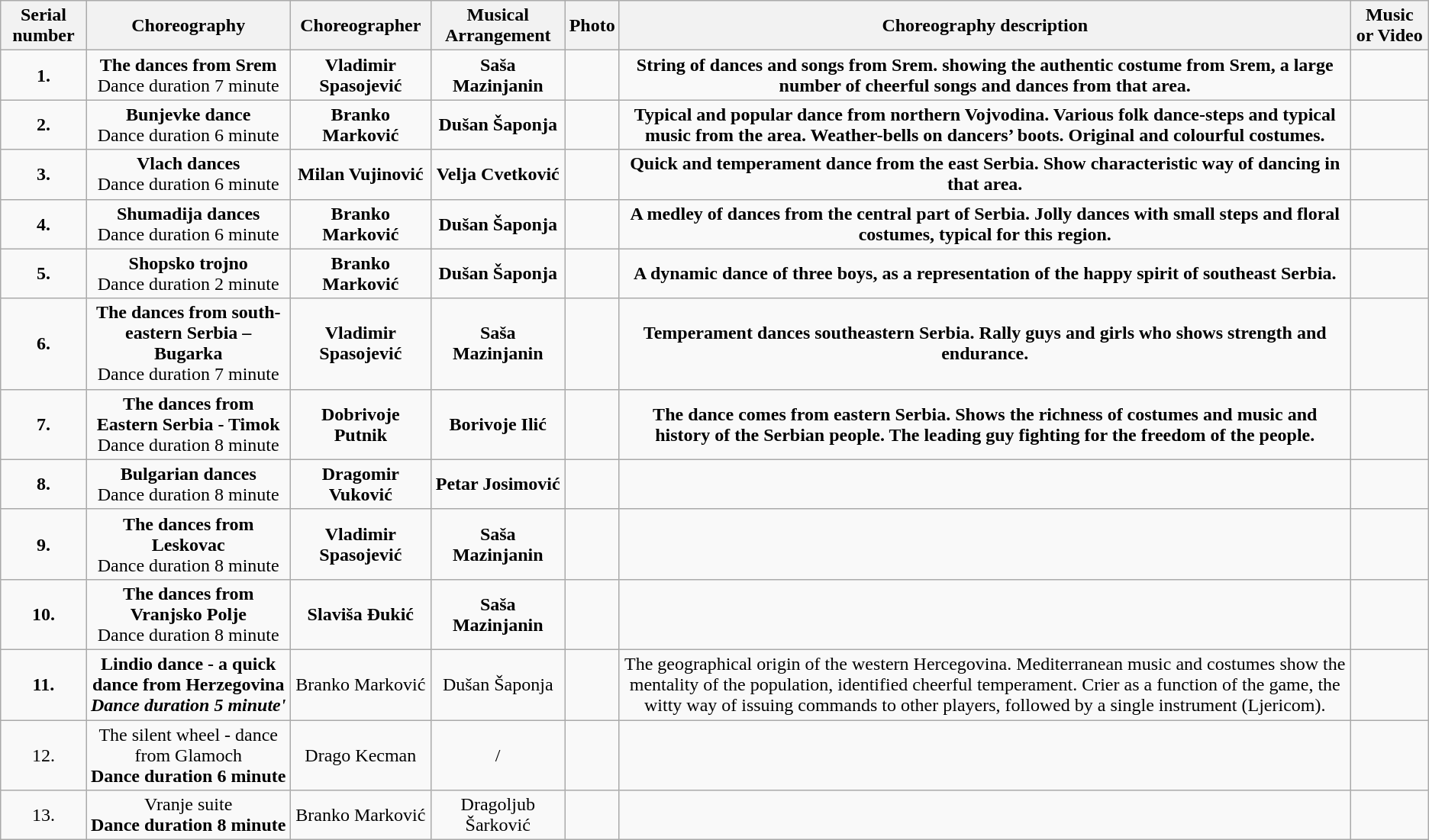<table class="wikitable sortable">
<tr class="hintergrundfarbe5">
<th class="unsortable">Serial number</th>
<th class="unsortable">Choreography</th>
<th class="unsortable">Choreographer</th>
<th class="unsortable">Musical Arrangement</th>
<th class="unsortable">Photo</th>
<th class="unsortable">Choreography description</th>
<th class="unsortable">Music or Video</th>
</tr>
<tr>
<td style="text-align:center"><strong>1.</strong></td>
<td style="text-align:center"><strong>The dances from Srem</strong><br>Dance duration 7 minute</td>
<td style="text-align:center"><strong>Vladimir Spasojević</strong></td>
<td style="text-align:center"><strong>Saša Mazinjanin</strong></td>
<td style="text-align:center; padding:0;"></td>
<td style="text-align:center"><strong>String of dances and songs from Srem. showing the authentic costume from Srem, a large number of cheerful songs and dances from that area. </strong></td>
<td style="text-align:center"></td>
</tr>
<tr>
<td style="text-align:center"><strong>2.</strong></td>
<td style="text-align:center"><strong>Bunjevke dance</strong><br>Dance duration 6 minute</td>
<td style="text-align:center"><strong>Branko Marković</strong></td>
<td style="text-align:center"><strong>Dušan Šaponja</strong></td>
<td style="text-align:center; padding:0;"></td>
<td style="text-align:center"><strong>Typical and popular dance from northern Vojvodina. Various folk dance-steps and typical music from the area. Weather-bells on dancers’ boots. Original and colourful costumes.</strong></td>
<td style="text-align:center"></td>
</tr>
<tr>
<td style="text-align:center"><strong>3.</strong></td>
<td style="text-align:center"><strong>Vlach dances</strong><br>Dance duration 6 minute</td>
<td style="text-align:center"><strong>Milan Vujinović</strong></td>
<td style="text-align:center"><strong>Velja Cvetković</strong></td>
<td style="text-align:center; padding:0;"></td>
<td style="text-align:center"><strong>Quick and temperament dance from the  east Serbia. Show characteristic way of dancing in that area.</strong></td>
<td style="text-align:center"></td>
</tr>
<tr>
<td style="text-align:center"><strong>4.</strong></td>
<td style="text-align:center"><strong>Shumadija dances</strong><br>Dance duration 6 minute</td>
<td style="text-align:center"><strong>Branko Marković</strong></td>
<td style="text-align:center"><strong>Dušan Šaponja</strong></td>
<td style="text-align:center; padding:0;"></td>
<td style="text-align:center"><strong>A medley of dances from the central part of Serbia. Jolly dances with small steps and floral costumes, typical for this region.</strong></td>
<td style="text-align:center"></td>
</tr>
<tr>
<td style="text-align:center"><strong>5.</strong></td>
<td style="text-align:center"><strong>Shopsko trojno</strong><br>Dance duration 2 minute</td>
<td style="text-align:center"><strong>Branko Marković</strong></td>
<td style="text-align:center"><strong>Dušan Šaponja</strong></td>
<td style="text-align:center; padding:0;"></td>
<td style="text-align:center"><strong>A dynamic dance of three boys, as a representation of the happy spirit of southeast Serbia.</strong></td>
<td style="text-align:center"></td>
</tr>
<tr>
<td style="text-align:center"><strong>6.</strong></td>
<td style="text-align:center"><strong> The dances from south-eastern Serbia – Bugarka</strong><br>Dance duration 7 minute</td>
<td style="text-align:center"><strong>Vladimir Spasojević</strong></td>
<td style="text-align:center"><strong>Saša Mazinjanin</strong></td>
<td style="text-align:center; padding:0;"></td>
<td style="text-align:center"><strong>Temperament dances southeastern Serbia. Rally guys and girls who shows strength and endurance.</strong></td>
<td style="text-align:center"></td>
</tr>
<tr>
<td style="text-align:center"><strong>7.</strong></td>
<td style="text-align:center"><strong> The dances from Eastern Serbia - Timok</strong><br>Dance duration 8 minute</td>
<td style="text-align:center"><strong>Dobrivoje Putnik</strong></td>
<td style="text-align:center"><strong>Borivoje Ilić</strong></td>
<td style="text-align:center; padding:0;"></td>
<td style="text-align:center"><strong>The dance comes from eastern Serbia. Shows the richness of costumes and music and history of the Serbian people. The leading guy fighting for the freedom of the people.</strong></td>
<td style="text-align:center"></td>
</tr>
<tr>
<td style="text-align:center"><strong>8.</strong></td>
<td style="text-align:center"><strong> Bulgarian dances</strong><br>Dance duration 8 minute</td>
<td style="text-align:center"><strong>Dragomir Vuković</strong></td>
<td style="text-align:center"><strong>Petar Josimović</strong></td>
<td style="text-align:center; padding:0;"></td>
<td style="text-align:center"></td>
<td style="text-align:center"></td>
</tr>
<tr>
<td style="text-align:center"><strong>9.</strong></td>
<td style="text-align:center"><strong> The dances from Leskovac</strong><br>Dance duration 8 minute</td>
<td style="text-align:center"><strong>Vladimir Spasojević</strong></td>
<td style="text-align:center"><strong>Saša Mazinjanin</strong></td>
<td style="text-align:center; padding:0;"></td>
<td style="text-align:center"></td>
<td style="text-align:center"></td>
</tr>
<tr>
<td style="text-align:center"><strong>10.</strong></td>
<td style="text-align:center"><strong> The dances from Vranjsko Polje</strong><br>Dance duration 8 minute</td>
<td style="text-align:center"><strong>Slaviša Đukić</strong></td>
<td style="text-align:center"><strong>Saša Mazinjanin</strong></td>
<td style="text-align:center; padding:0;"></td>
<td style="text-align:center"></td>
<td style="text-align:center"></td>
</tr>
<tr>
<td style="text-align:center"><strong>11.</strong></td>
<td style="text-align:center"><strong>Lindio dance - a quick dance from Herzegovina<em><br>Dance duration 5 minute'</td>
<td style="text-align:center"></strong>Branko Marković<strong></td>
<td style="text-align:center"></strong>Dušan Šaponja<strong></td>
<td style="text-align:center; padding:0;"></td>
<td style="text-align:center"></strong>The geographical origin of the western Hercegovina. Mediterranean music and costumes show the mentality of the population, identified cheerful temperament. Crier as a function of the game, the witty way of issuing commands to other players, followed by a single instrument (Ljericom). <strong></td>
<td style="text-align:center"></td>
</tr>
<tr>
<td style="text-align:center"></strong>12.<strong></td>
<td style="text-align:center"></strong> The silent wheel - dance from Glamoch<strong><br>Dance duration 6 minute</td>
<td style="text-align:center"></strong>Drago Kecman<strong></td>
<td style="text-align:center"></strong>/<strong></td>
<td style="text-align:center; padding:0;"></td>
<td style="text-align:center"></td>
<td style="text-align:center"></td>
</tr>
<tr>
<td style="text-align:center"></strong>13.<strong></td>
<td style="text-align:center"></strong> Vranje suite<strong><br>Dance duration 8 minute</td>
<td style="text-align:center"></strong>Branko Marković<strong></td>
<td style="text-align:center"></strong>Dragoljub Šarković<strong></td>
<td style="text-align:center; padding:0;"></td>
<td style="text-align:left"></td>
<td style="text-align:center"></td>
</tr>
</table>
